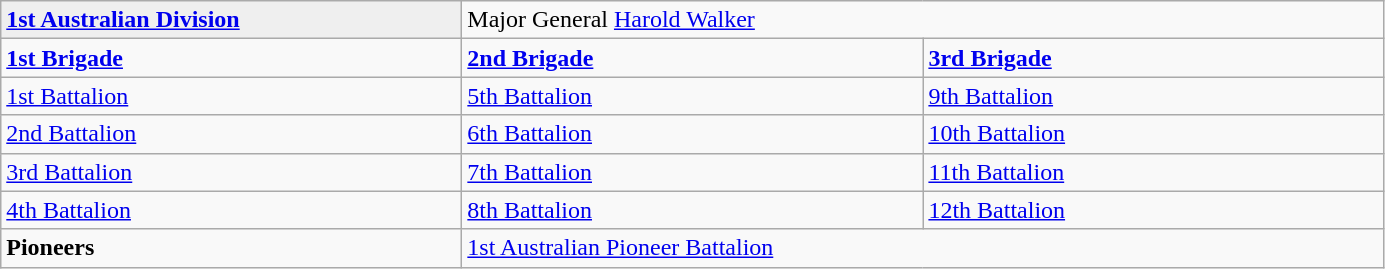<table class="wikitable">
<tr>
<td style="background:#efefef;"><strong><a href='#'>1st Australian Division</a>  </strong></td>
<td colspan="2">Major General <a href='#'>Harold Walker</a></td>
</tr>
<tr>
<td width="300pt"><strong><a href='#'>1st Brigade</a></strong></td>
<td width="300pt"><strong><a href='#'>2nd Brigade</a></strong></td>
<td width="300pt"><strong><a href='#'>3rd Brigade</a></strong></td>
</tr>
<tr>
<td><a href='#'>1st Battalion</a></td>
<td><a href='#'>5th Battalion</a></td>
<td><a href='#'>9th Battalion</a></td>
</tr>
<tr>
<td><a href='#'>2nd Battalion</a></td>
<td><a href='#'>6th Battalion</a></td>
<td><a href='#'>10th Battalion</a></td>
</tr>
<tr>
<td><a href='#'>3rd Battalion</a></td>
<td><a href='#'>7th Battalion</a></td>
<td><a href='#'>11th Battalion</a></td>
</tr>
<tr>
<td><a href='#'>4th Battalion</a></td>
<td><a href='#'>8th Battalion</a></td>
<td><a href='#'>12th Battalion</a></td>
</tr>
<tr>
<td><strong>Pioneers</strong></td>
<td colspan="2"><a href='#'>1st Australian Pioneer Battalion</a></td>
</tr>
</table>
